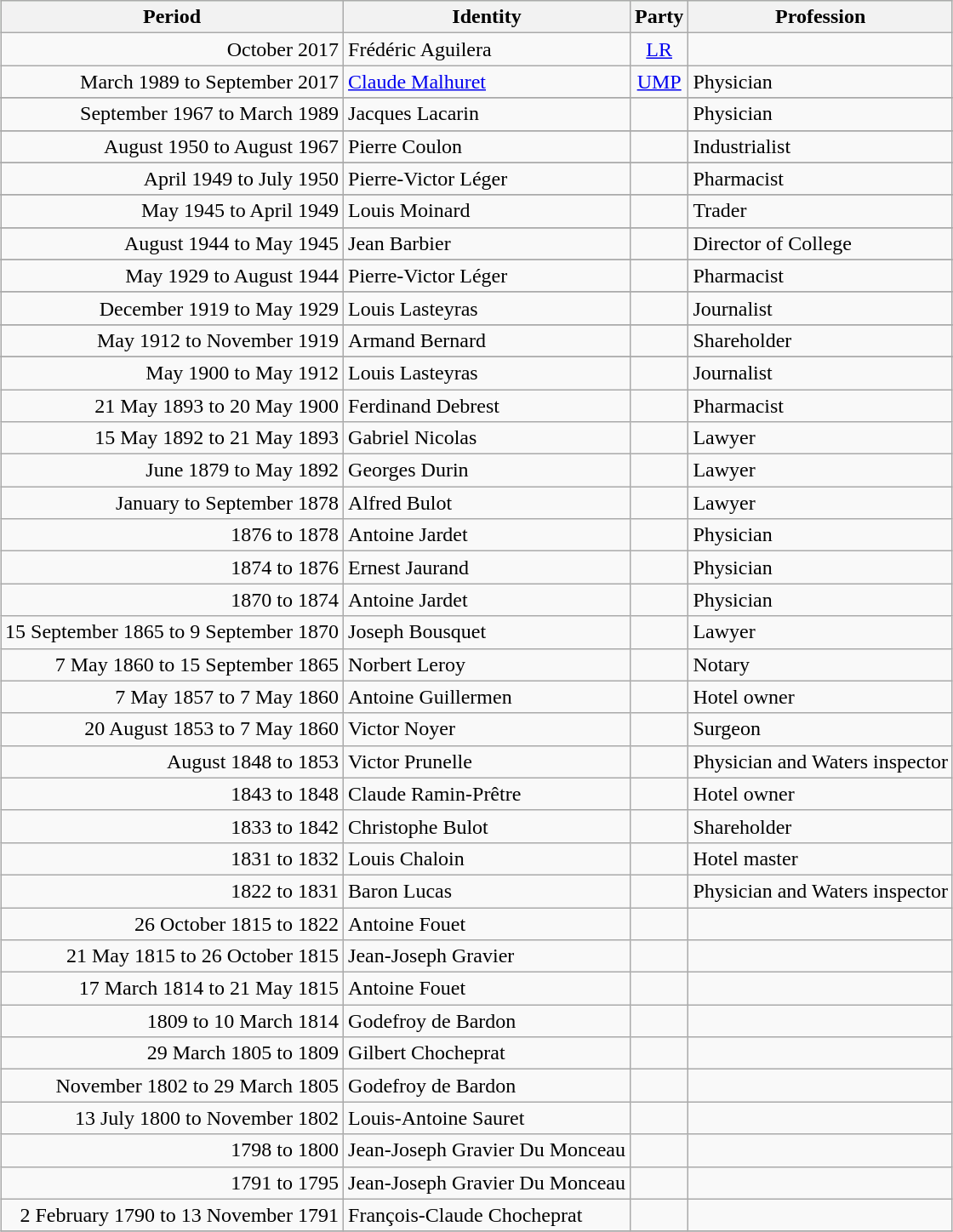<table class="wikitable" style="margin:auto">
<tr style="background: #ddffdd">
<th>Period</th>
<th>Identity</th>
<th>Party</th>
<th>Profession</th>
</tr>
<tr>
<td align=right>October 2017</td>
<td>Frédéric Aguilera</td>
<td align="center"><a href='#'>LR</a></td>
<td></td>
</tr>
<tr>
<td align=right>March 1989 to September 2017</td>
<td><a href='#'>Claude Malhuret</a></td>
<td align="center"><a href='#'>UMP</a></td>
<td>Physician</td>
</tr>
<tr>
</tr>
<tr>
<td align=right>September 1967 to March 1989</td>
<td>Jacques Lacarin</td>
<td align="center"></td>
<td>Physician</td>
</tr>
<tr>
</tr>
<tr>
<td align=right>August 1950 to August 1967</td>
<td>Pierre Coulon</td>
<td align="center"></td>
<td>Industrialist</td>
</tr>
<tr>
</tr>
<tr>
<td align=right>April 1949 to July 1950</td>
<td>Pierre-Victor Léger</td>
<td align="center"></td>
<td>Pharmacist</td>
</tr>
<tr>
</tr>
<tr>
<td align=right>May 1945 to April 1949</td>
<td>Louis Moinard</td>
<td align="center"></td>
<td>Trader</td>
</tr>
<tr>
</tr>
<tr>
<td align=right>August 1944 to May 1945</td>
<td>Jean Barbier</td>
<td align="center"></td>
<td>Director of College</td>
</tr>
<tr>
</tr>
<tr>
<td align=right>May 1929 to August 1944</td>
<td>Pierre-Victor Léger</td>
<td align="center"></td>
<td>Pharmacist</td>
</tr>
<tr>
</tr>
<tr>
<td align=right>December 1919 to May 1929</td>
<td>Louis Lasteyras</td>
<td align="center"></td>
<td>Journalist</td>
</tr>
<tr>
</tr>
<tr>
<td align=right>May 1912 to November 1919</td>
<td>Armand Bernard</td>
<td align="center"></td>
<td>Shareholder</td>
</tr>
<tr>
</tr>
<tr>
<td align=right>May 1900 to May 1912</td>
<td>Louis Lasteyras</td>
<td align="center"></td>
<td>Journalist</td>
</tr>
<tr>
<td align=right>21 May 1893 to 20 May 1900</td>
<td>Ferdinand Debrest</td>
<td align="center"></td>
<td>Pharmacist</td>
</tr>
<tr>
<td align=right>15 May 1892 to 21 May 1893</td>
<td>Gabriel Nicolas</td>
<td align="center"></td>
<td>Lawyer</td>
</tr>
<tr>
<td align=right>June 1879 to May 1892</td>
<td>Georges Durin</td>
<td align="center"></td>
<td>Lawyer</td>
</tr>
<tr>
<td align=right>January to September 1878</td>
<td>Alfred Bulot</td>
<td align="center"></td>
<td>Lawyer</td>
</tr>
<tr>
<td align=right>1876 to 1878</td>
<td>Antoine Jardet</td>
<td align="center"></td>
<td>Physician</td>
</tr>
<tr>
<td align=right>1874 to 1876</td>
<td>Ernest Jaurand</td>
<td align="center"></td>
<td>Physician</td>
</tr>
<tr>
<td align=right>1870 to 1874</td>
<td>Antoine Jardet</td>
<td align="center"></td>
<td>Physician</td>
</tr>
<tr>
<td align=right>15 September 1865 to 9 September 1870</td>
<td>Joseph Bousquet</td>
<td align="center"></td>
<td>Lawyer</td>
</tr>
<tr>
<td align=right>7 May 1860 to 15 September 1865</td>
<td>Norbert Leroy</td>
<td align="center"></td>
<td>Notary</td>
</tr>
<tr>
<td align=right>7 May 1857 to 7 May 1860</td>
<td>Antoine Guillermen</td>
<td align="center"></td>
<td>Hotel owner</td>
</tr>
<tr>
<td align=right>20 August 1853 to 7 May 1860</td>
<td>Victor Noyer</td>
<td align="center"></td>
<td>Surgeon</td>
</tr>
<tr>
<td align=right>August 1848 to 1853</td>
<td>Victor Prunelle</td>
<td align="center"></td>
<td>Physician and Waters inspector</td>
</tr>
<tr>
<td align=right>1843 to 1848</td>
<td>Claude Ramin-Prêtre</td>
<td align="center"></td>
<td>Hotel owner</td>
</tr>
<tr>
<td align=right>1833 to 1842</td>
<td>Christophe Bulot</td>
<td align="center"></td>
<td>Shareholder</td>
</tr>
<tr>
<td align=right>1831 to 1832</td>
<td>Louis Chaloin</td>
<td align="center"></td>
<td>Hotel master</td>
</tr>
<tr>
<td align=right>1822 to 1831</td>
<td>Baron Lucas</td>
<td align="center"></td>
<td>Physician and Waters inspector</td>
</tr>
<tr>
<td align=right>26 October 1815 to 1822</td>
<td>Antoine Fouet</td>
<td align="center"></td>
<td></td>
</tr>
<tr>
<td align=right>21 May 1815 to 26 October 1815</td>
<td>Jean-Joseph Gravier</td>
<td align="center"></td>
<td></td>
</tr>
<tr>
<td align=right>17 March 1814 to 21 May 1815</td>
<td>Antoine Fouet</td>
<td align="center"></td>
<td></td>
</tr>
<tr>
<td align=right>1809 to 10 March 1814</td>
<td>Godefroy de Bardon</td>
<td align="center"></td>
<td></td>
</tr>
<tr>
<td align=right>29 March 1805 to 1809</td>
<td>Gilbert Chocheprat</td>
<td align="center"></td>
<td></td>
</tr>
<tr>
<td align=right>November 1802 to 29 March 1805</td>
<td>Godefroy de Bardon</td>
<td align="center"></td>
<td></td>
</tr>
<tr>
<td align=right>13 July 1800 to November 1802</td>
<td>Louis-Antoine Sauret</td>
<td align="center"></td>
<td></td>
</tr>
<tr>
<td align=right>1798 to 1800</td>
<td>Jean-Joseph Gravier Du Monceau</td>
<td align="center"></td>
<td></td>
</tr>
<tr>
<td align=right>1791 to 1795</td>
<td>Jean-Joseph Gravier Du Monceau</td>
<td align="center"></td>
<td></td>
</tr>
<tr>
<td align=right>2 February 1790 to 13 November 1791</td>
<td>François-Claude Chocheprat</td>
<td align="center"></td>
<td></td>
</tr>
<tr>
</tr>
</table>
